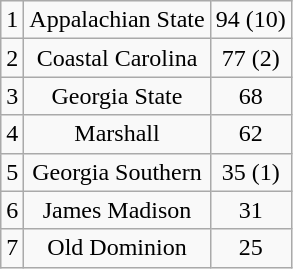<table class="wikitable" style="display: inline-table;">
<tr align="center">
<td>1</td>
<td>Appalachian State</td>
<td>94 (10)</td>
</tr>
<tr align="center">
<td>2</td>
<td>Coastal Carolina</td>
<td>77 (2)</td>
</tr>
<tr align="center">
<td>3</td>
<td>Georgia State</td>
<td>68</td>
</tr>
<tr align="center">
<td>4</td>
<td>Marshall</td>
<td>62</td>
</tr>
<tr align="center">
<td>5</td>
<td>Georgia Southern</td>
<td>35 (1)</td>
</tr>
<tr align="center">
<td>6</td>
<td>James Madison</td>
<td>31</td>
</tr>
<tr align="center">
<td>7</td>
<td>Old Dominion</td>
<td>25</td>
</tr>
</table>
